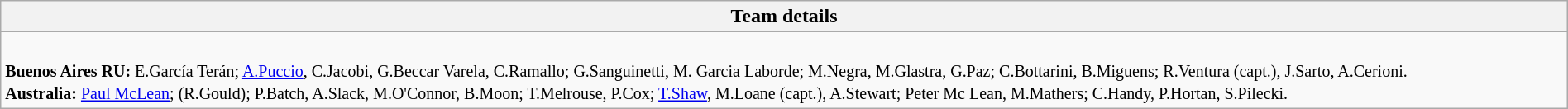<table style="width:100%" class="wikitable collapsible collapsed">
<tr>
<th>Team details</th>
</tr>
<tr>
<td><br><small><strong>Buenos Aires RU:</strong> E.García Terán; <a href='#'>A.Puccio</a>, C.Jacobi, G.Beccar Varela, C.Ramallo; G.Sanguinetti, M.
Garcia Laborde; M.Negra, M.Glastra, G.Paz; C.Bottarini, B.Miguens; R.Ventura (capt.), J.Sarto, A.Cerioni. <br> <strong>Australia:</strong> <a href='#'>Paul McLean</a>; (R.Gould); P.Batch, A.Slack, M.O'Connor, B.Moon; T.Melrouse, P.Cox; <a href='#'>T.Shaw</a>, M.Loane (capt.), A.Stewart; Peter Mc Lean, M.Mathers; C.Handy, P.Hortan, S.Pilecki. </small></td>
</tr>
</table>
